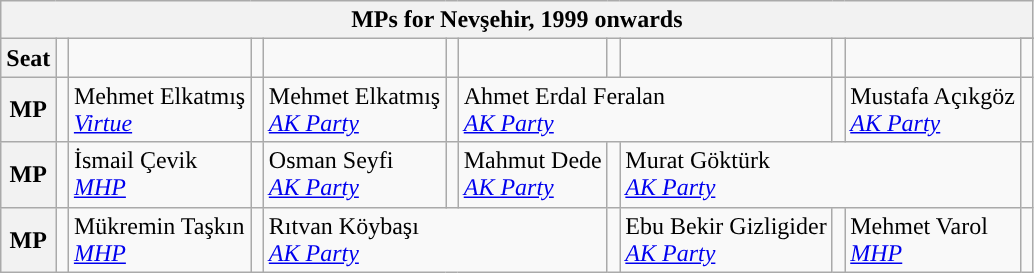<table class="wikitable">
<tr>
<th colspan = 12>MPs for Nevşehir, 1999 onwards</th>
</tr>
<tr>
<th rowspan = 2>Seat</th>
<td rowspan="2" style="width:1px;"></td>
<td rowspan = 2></td>
<td rowspan="2" style="width:1px;"></td>
<td rowspan = 2></td>
<td rowspan="2" style="width:1px;"></td>
<td rowspan = 2></td>
<td rowspan="2" style="width:1px;"></td>
<td rowspan = 2></td>
<td rowspan="2" style="width:1px;"></td>
<td rowspan = 2></td>
</tr>
<tr>
<td></td>
</tr>
<tr>
<th>MP</th>
<td width=1px style="background-color: "></td>
<td colspan = 1>Mehmet Elkatmış<br><em><a href='#'>Virtue</a></em></td>
<td width=1px style="background-color: "></td>
<td colspan = 1>Mehmet Elkatmış<br><em><a href='#'>AK Party</a></em></td>
<td width=1px style="background-color: "></td>
<td colspan = 3>Ahmet Erdal Feralan<br><em><a href='#'>AK Party</a></em></td>
<td width=1px style="background-color: "></td>
<td colspan = 1>Mustafa Açıkgöz<br><em><a href='#'>AK Party</a></em></td>
<td width=1px style="background-color: "></td>
</tr>
<tr>
<th>MP</th>
<td width=1px style="background-color: "></td>
<td colspan = 1>İsmail Çevik<br><em><a href='#'>MHP</a></em></td>
<td width=1px style="background-color: "></td>
<td colspan = 1>Osman Seyfi<br><em><a href='#'>AK Party</a></em></td>
<td width=1px style="background-color: "></td>
<td colspan = 1>Mahmut Dede<br><em><a href='#'>AK Party</a></em></td>
<td width=1px style="background-color: "></td>
<td colspan = 3>Murat Göktürk<br><em><a href='#'>AK Party</a></em></td>
<td width=1px style="background-color: "></td>
</tr>
<tr>
<th>MP</th>
<td width=1px style="background-color: "></td>
<td colspan = 1>Mükremin Taşkın<br><em><a href='#'>MHP</a></em></td>
<td width=1px style="background-color: "></td>
<td colspan = 3>Rıtvan Köybaşı<br><em><a href='#'>AK Party</a></em></td>
<td width=1px style="background-color: "></td>
<td colspan = 1>Ebu Bekir Gizligider<br><em><a href='#'>AK Party</a></em></td>
<td width=1px style="background-color: "></td>
<td colspan = 1>Mehmet Varol<br><em><a href='#'>MHP</a></em></td>
<td width=1px style="background-color: "></td>
</tr>
</table>
